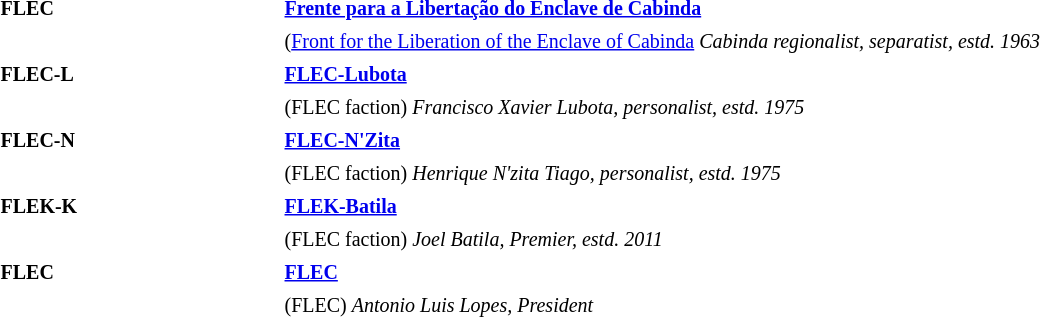<table style="margin:0 auto;" id=toc cellpadding=1>
<tr>
<th width="7%"></th>
<th width="40%"></th>
</tr>
<tr valign=top>
<td rowspan="2"><small><strong>FLEC</strong></small></td>
<td><small><strong><a href='#'>Frente para a Libertação do Enclave de Cabinda</a></strong></small></td>
</tr>
<tr>
<td><small>(<a href='#'>Front for the Liberation of the Enclave of Cabinda</a> <em>Cabinda regionalist, separatist, estd. 1963</em></small></td>
</tr>
<tr valign=top>
<td rowspan="2"><small><strong>FLEC-L</strong></small></td>
<td><small><strong><a href='#'>FLEC-Lubota</a></strong> </small></td>
</tr>
<tr valign=top>
<td><small>(FLEC faction) <em>Francisco Xavier Lubota, personalist, estd. 1975</em></small></td>
</tr>
<tr>
<td rowspan="2" valign=top><small><strong>FLEC-N</strong></small></td>
<td><small><strong><a href='#'>FLEC-N'Zita</a></strong> </small></td>
</tr>
<tr valign=top>
<td><small>(FLEC faction) <em>Henrique N'zita Tiago, personalist, estd. 1975</em></small></td>
</tr>
<tr>
<td rowspan="2" valign=top><small><strong>FLEK-K</strong></small></td>
<td><small><strong><a href='#'>FLEK-Batila</a></strong> </small></td>
</tr>
<tr valign=top>
<td><small>(FLEC faction) <em>Joel Batila, Premier, estd. 2011</em></small></td>
</tr>
<tr>
<td rowspan="2" valign=top><small><strong>FLEC</strong></small></td>
<td><small><strong><a href='#'>FLEC</a></strong> </small></td>
</tr>
<tr valign=top>
<td><small>(FLEC) <em>Antonio Luis Lopes, President</em></small></td>
</tr>
<tr>
</tr>
</table>
